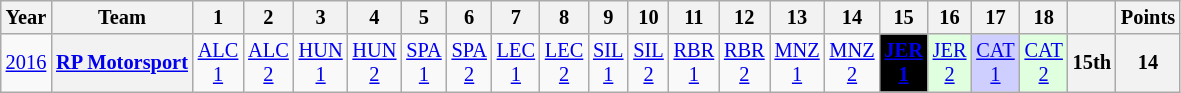<table class="wikitable" style="text-align:center; font-size:85%">
<tr>
<th>Year</th>
<th>Team</th>
<th>1</th>
<th>2</th>
<th>3</th>
<th>4</th>
<th>5</th>
<th>6</th>
<th>7</th>
<th>8</th>
<th>9</th>
<th>10</th>
<th>11</th>
<th>12</th>
<th>13</th>
<th>14</th>
<th>15</th>
<th>16</th>
<th>17</th>
<th>18</th>
<th></th>
<th>Points</th>
</tr>
<tr>
<td><a href='#'>2016</a></td>
<th nowrap><a href='#'>RP Motorsport</a></th>
<td><a href='#'>ALC<br>1</a></td>
<td><a href='#'>ALC<br>2</a></td>
<td><a href='#'>HUN<br>1</a></td>
<td><a href='#'>HUN<br>2</a></td>
<td><a href='#'>SPA<br>1</a></td>
<td><a href='#'>SPA<br>2</a></td>
<td><a href='#'>LEC<br>1</a></td>
<td><a href='#'>LEC<br>2</a></td>
<td><a href='#'>SIL<br>1</a></td>
<td><a href='#'>SIL<br>2</a></td>
<td><a href='#'>RBR<br>1</a></td>
<td><a href='#'>RBR<br>2</a></td>
<td><a href='#'>MNZ<br>1</a></td>
<td><a href='#'>MNZ<br>2</a></td>
<td style="background:#000000; color:white;"><strong><a href='#'><span>JER<br>1</span></a></strong><br></td>
<td style="background:#DFFFDF;"><a href='#'>JER<br>2</a><br></td>
<td style="background:#CFCFFF;"><a href='#'>CAT<br>1</a><br></td>
<td style="background:#DFFFDF;"><a href='#'>CAT<br>2</a><br></td>
<th>15th</th>
<th>14</th>
</tr>
</table>
